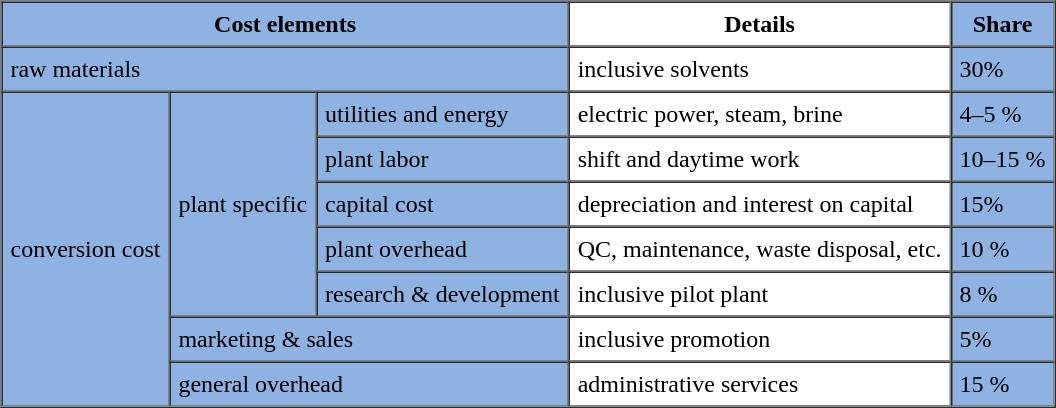<table " border="1" cellpadding="5" cellspacing="0" align="center">
<tr>
<th colspan="3" style="background: #8EB2E2;">Cost elements</th>
<th>Details</th>
<th style="background: #8EB2E2;">Share</th>
</tr>
<tr>
<td colspan="3" style="background: #8EB2E2;">raw materials</td>
<td>inclusive solvents</td>
<td style="background: #8EB2E2;">30%</td>
</tr>
<tr>
<td rowspan="7" style="background: #8EB2E2;">conversion cost</td>
<td rowspan="5" style="background: #8EB2E2;">plant specific</td>
<td style="background: #8EB2E2;">utilities and energy</td>
<td>electric power, steam, brine</td>
<td style="background: #8EB2E2;">4–5 %</td>
</tr>
<tr>
<td style="background: #8EB2E2;">plant labor</td>
<td>shift and daytime work</td>
<td style="background: #8EB2E2;">10–15 %</td>
</tr>
<tr>
<td style="background: #8EB2E2;">capital cost</td>
<td>depreciation and interest on capital</td>
<td style="background: #8EB2E2;">15%</td>
</tr>
<tr>
<td style="background: #8EB2E2;">plant overhead</td>
<td>QC, maintenance, waste disposal, etc.</td>
<td style="background: #8EB2E2;">10 %</td>
</tr>
<tr>
<td style="background: #8EB2E2;">research & development</td>
<td>inclusive pilot plant</td>
<td style="background: #8EB2E2;">8 %</td>
</tr>
<tr>
<td colspan="2" style="background: #8EB2E2;">marketing & sales</td>
<td>inclusive promotion</td>
<td style="background: #8EB2E2;">5%</td>
</tr>
<tr>
<td colspan="2" style="background: #8EB2E2;">general overhead</td>
<td>administrative services</td>
<td style="background: #8EB2E2;">15 %</td>
</tr>
<tr>
</tr>
</table>
